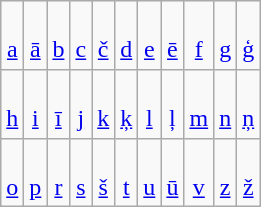<table class="wikitable" style="line-height: 1.2">
<tr align=center>
<td> <br> <a href='#'>a</a></td>
<td> <br> <a href='#'>ā</a></td>
<td> <br> <a href='#'>b</a></td>
<td> <br> <a href='#'>c</a></td>
<td> <br> <a href='#'>č</a></td>
<td> <br> <a href='#'>d</a></td>
<td> <br> <a href='#'>e</a></td>
<td> <br> <a href='#'>ē</a></td>
<td> <br> <a href='#'>f</a></td>
<td> <br> <a href='#'>g</a></td>
<td> <br> <a href='#'>ģ</a></td>
</tr>
<tr align=center>
<td> <br> <a href='#'>h</a></td>
<td> <br> <a href='#'>i</a></td>
<td> <br> <a href='#'>ī</a></td>
<td> <br> <a href='#'>j</a></td>
<td> <br> <a href='#'>k</a></td>
<td> <br> <a href='#'>ķ</a></td>
<td> <br> <a href='#'>l</a></td>
<td> <br> <a href='#'>ļ</a></td>
<td> <br> <a href='#'>m</a></td>
<td> <br> <a href='#'>n</a></td>
<td> <br> <a href='#'>ņ</a></td>
</tr>
<tr align=center>
<td> <br> <a href='#'>o</a></td>
<td> <br> <a href='#'>p</a></td>
<td> <br> <a href='#'>r</a></td>
<td> <br> <a href='#'>s</a></td>
<td> <br> <a href='#'>š</a></td>
<td> <br> <a href='#'>t</a></td>
<td> <br> <a href='#'>u</a></td>
<td> <br> <a href='#'>ū</a></td>
<td> <br> <a href='#'>v</a></td>
<td> <br> <a href='#'>z</a></td>
<td> <br> <a href='#'>ž</a></td>
</tr>
</table>
